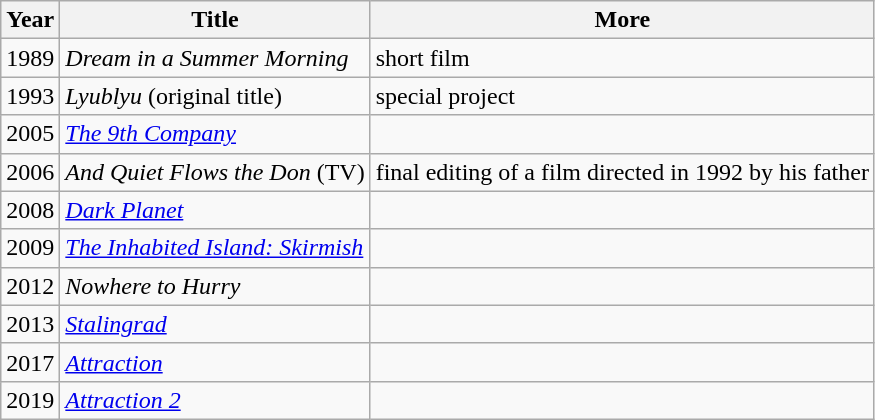<table class="wikitable">
<tr>
<th>Year</th>
<th>Title</th>
<th>More</th>
</tr>
<tr>
<td>1989</td>
<td><em>Dream in a Summer Morning</em></td>
<td>short film</td>
</tr>
<tr>
<td>1993</td>
<td><em>Lyublyu</em> (original title)</td>
<td>special project</td>
</tr>
<tr>
<td>2005</td>
<td><em><a href='#'>The 9th Company</a></em></td>
<td></td>
</tr>
<tr>
<td>2006</td>
<td><em>And Quiet Flows the Don</em> (TV)</td>
<td>final editing of a film directed in 1992 by his father</td>
</tr>
<tr>
<td>2008</td>
<td><em><a href='#'>Dark Planet</a></em></td>
<td></td>
</tr>
<tr>
<td>2009</td>
<td><em><a href='#'>The Inhabited Island: Skirmish</a></em></td>
<td></td>
</tr>
<tr>
<td>2012</td>
<td><em>Nowhere to Hurry</em></td>
<td></td>
</tr>
<tr>
<td>2013</td>
<td><em><a href='#'>Stalingrad</a></em></td>
</tr>
<tr>
<td>2017</td>
<td><em><a href='#'>Attraction</a></em></td>
<td></td>
</tr>
<tr>
<td>2019</td>
<td><em><a href='#'>Attraction 2</a></em></td>
<td></td>
</tr>
</table>
